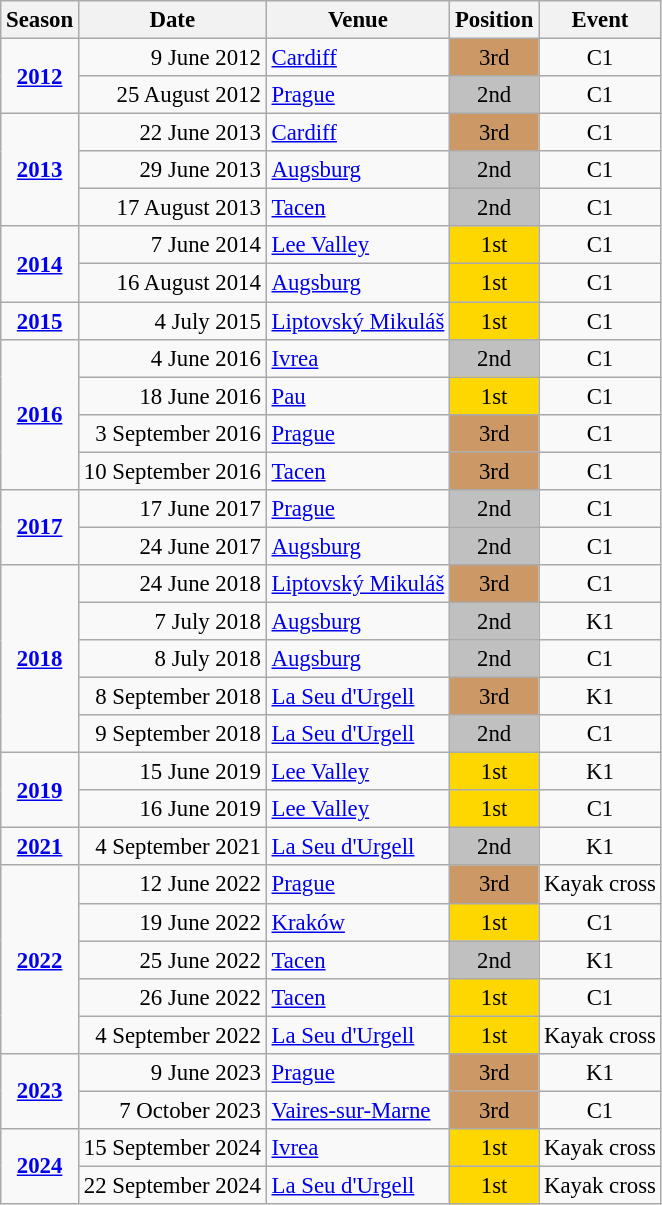<table class="wikitable" style="text-align:center; font-size:95%;">
<tr>
<th>Season</th>
<th>Date</th>
<th>Venue</th>
<th>Position</th>
<th>Event</th>
</tr>
<tr>
<td rowspan=2><strong><a href='#'>2012</a></strong></td>
<td align=right>9 June 2012</td>
<td align=left><a href='#'>Cardiff</a></td>
<td bgcolor=cc9966>3rd</td>
<td>C1</td>
</tr>
<tr>
<td align=right>25 August 2012</td>
<td align=left><a href='#'>Prague</a></td>
<td bgcolor=silver>2nd</td>
<td>C1</td>
</tr>
<tr>
<td rowspan=3><strong><a href='#'>2013</a></strong></td>
<td align=right>22 June 2013</td>
<td align=left><a href='#'>Cardiff</a></td>
<td bgcolor=cc9966>3rd</td>
<td>C1</td>
</tr>
<tr>
<td align=right>29 June 2013</td>
<td align=left><a href='#'>Augsburg</a></td>
<td bgcolor=silver>2nd</td>
<td>C1</td>
</tr>
<tr>
<td align=right>17 August 2013</td>
<td align=left><a href='#'>Tacen</a></td>
<td bgcolor=silver>2nd</td>
<td>C1</td>
</tr>
<tr>
<td rowspan=2><strong><a href='#'>2014</a></strong></td>
<td align=right>7 June 2014</td>
<td align=left><a href='#'>Lee Valley</a></td>
<td bgcolor=gold>1st</td>
<td>C1</td>
</tr>
<tr>
<td align=right>16 August 2014</td>
<td align=left><a href='#'>Augsburg</a></td>
<td bgcolor=gold>1st</td>
<td>C1</td>
</tr>
<tr>
<td><strong><a href='#'>2015</a></strong></td>
<td align=right>4 July 2015</td>
<td align=left><a href='#'>Liptovský Mikuláš</a></td>
<td bgcolor=gold>1st</td>
<td>C1</td>
</tr>
<tr>
<td rowspan=4><strong><a href='#'>2016</a></strong></td>
<td align=right>4 June 2016</td>
<td align=left><a href='#'>Ivrea</a></td>
<td bgcolor=silver>2nd</td>
<td>C1</td>
</tr>
<tr>
<td align=right>18 June 2016</td>
<td align=left><a href='#'>Pau</a></td>
<td bgcolor=gold>1st</td>
<td>C1</td>
</tr>
<tr>
<td align=right>3 September 2016</td>
<td align=left><a href='#'>Prague</a></td>
<td bgcolor=cc9966>3rd</td>
<td>C1</td>
</tr>
<tr>
<td align=right>10 September 2016</td>
<td align=left><a href='#'>Tacen</a></td>
<td bgcolor=cc9966>3rd</td>
<td>C1</td>
</tr>
<tr>
<td rowspan=2><strong><a href='#'>2017</a></strong></td>
<td align=right>17 June 2017</td>
<td align=left><a href='#'>Prague</a></td>
<td bgcolor=silver>2nd</td>
<td>C1</td>
</tr>
<tr>
<td align=right>24 June 2017</td>
<td align=left><a href='#'>Augsburg</a></td>
<td bgcolor=silver>2nd</td>
<td>C1</td>
</tr>
<tr>
<td rowspan=5><strong><a href='#'>2018</a></strong></td>
<td align=right>24 June 2018</td>
<td align=left><a href='#'>Liptovský Mikuláš</a></td>
<td bgcolor=cc9966>3rd</td>
<td>C1</td>
</tr>
<tr>
<td align=right>7 July 2018</td>
<td align=left><a href='#'>Augsburg</a></td>
<td bgcolor=silver>2nd</td>
<td>K1</td>
</tr>
<tr>
<td align=right>8 July 2018</td>
<td align=left><a href='#'>Augsburg</a></td>
<td bgcolor=silver>2nd</td>
<td>C1</td>
</tr>
<tr>
<td align=right>8 September 2018</td>
<td align=left><a href='#'>La Seu d'Urgell</a></td>
<td bgcolor=cc9966>3rd</td>
<td>K1</td>
</tr>
<tr>
<td align=right>9 September 2018</td>
<td align=left><a href='#'>La Seu d'Urgell</a></td>
<td bgcolor=silver>2nd</td>
<td>C1</td>
</tr>
<tr>
<td rowspan=2><strong><a href='#'>2019</a></strong></td>
<td align=right>15 June 2019</td>
<td align=left><a href='#'>Lee Valley</a></td>
<td bgcolor=gold>1st</td>
<td>K1</td>
</tr>
<tr>
<td align=right>16 June 2019</td>
<td align=left><a href='#'>Lee Valley</a></td>
<td bgcolor=gold>1st</td>
<td>C1</td>
</tr>
<tr>
<td><strong><a href='#'>2021</a></strong></td>
<td align=right>4 September 2021</td>
<td align=left><a href='#'>La Seu d'Urgell</a></td>
<td bgcolor=silver>2nd</td>
<td>K1</td>
</tr>
<tr>
<td rowspan=5><strong><a href='#'>2022</a></strong></td>
<td align=right>12 June 2022</td>
<td align=left><a href='#'>Prague</a></td>
<td bgcolor=cc9966>3rd</td>
<td>Kayak cross</td>
</tr>
<tr>
<td align=right>19 June 2022</td>
<td align=left><a href='#'>Kraków</a></td>
<td bgcolor=gold>1st</td>
<td>C1</td>
</tr>
<tr>
<td align=right>25 June 2022</td>
<td align=left><a href='#'>Tacen</a></td>
<td bgcolor=silver>2nd</td>
<td>K1</td>
</tr>
<tr>
<td align=right>26 June 2022</td>
<td align=left><a href='#'>Tacen</a></td>
<td bgcolor=gold>1st</td>
<td>C1</td>
</tr>
<tr>
<td align=right>4 September 2022</td>
<td align=left><a href='#'>La Seu d'Urgell</a></td>
<td bgcolor=gold>1st</td>
<td>Kayak cross</td>
</tr>
<tr>
<td rowspan=2><strong><a href='#'>2023</a></strong></td>
<td align=right>9 June 2023</td>
<td align=left><a href='#'>Prague</a></td>
<td bgcolor=cc9966>3rd</td>
<td>K1</td>
</tr>
<tr>
<td align=right>7 October 2023</td>
<td align=left><a href='#'>Vaires-sur-Marne</a></td>
<td bgcolor=cc9966>3rd</td>
<td>C1</td>
</tr>
<tr>
<td rowspan=2><strong><a href='#'>2024</a></strong></td>
<td align=right>15 September 2024</td>
<td align=left><a href='#'>Ivrea</a></td>
<td bgcolor=gold>1st</td>
<td>Kayak cross</td>
</tr>
<tr>
<td align=right>22 September 2024</td>
<td align=left><a href='#'>La Seu d'Urgell</a></td>
<td bgcolor=gold>1st</td>
<td>Kayak cross</td>
</tr>
</table>
